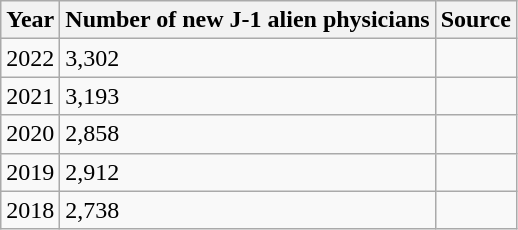<table class="wikitable">
<tr>
<th>Year</th>
<th>Number of new J-1 alien physicians</th>
<th>Source</th>
</tr>
<tr>
<td>2022</td>
<td>3,302</td>
<td></td>
</tr>
<tr>
<td>2021</td>
<td>3,193</td>
<td></td>
</tr>
<tr>
<td>2020</td>
<td>2,858</td>
<td></td>
</tr>
<tr>
<td>2019</td>
<td>2,912</td>
<td></td>
</tr>
<tr>
<td>2018</td>
<td>2,738</td>
<td></td>
</tr>
</table>
